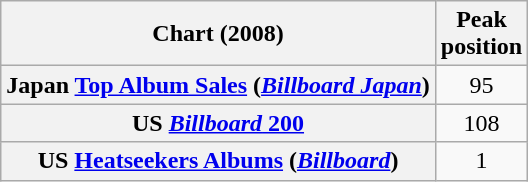<table class="wikitable sortable plainrowheaders" style="text-align:center;">
<tr>
<th scope="col">Chart (2008)</th>
<th scope="col">Peak<br>position</th>
</tr>
<tr>
<th scope="row">Japan <a href='#'>Top Album Sales</a> (<em><a href='#'>Billboard Japan</a></em>)</th>
<td>95</td>
</tr>
<tr>
<th scope="row">US <a href='#'><em>Billboard</em> 200</a></th>
<td>108</td>
</tr>
<tr>
<th scope="row">US <a href='#'>Heatseekers Albums</a> (<em><a href='#'>Billboard</a></em>)</th>
<td>1</td>
</tr>
</table>
